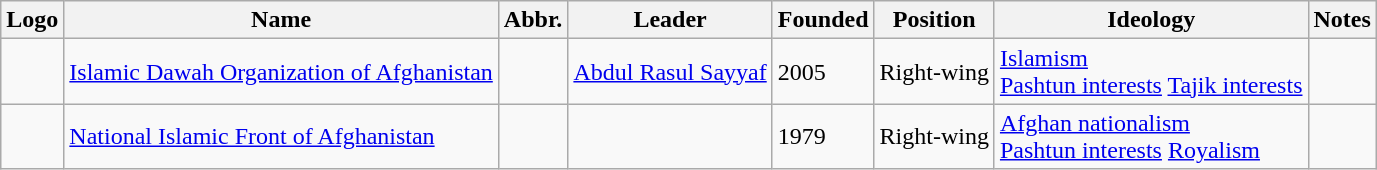<table class="wikitable">
<tr>
<th>Logo</th>
<th>Name</th>
<th>Abbr.</th>
<th>Leader</th>
<th>Founded</th>
<th>Position</th>
<th>Ideology</th>
<th>Notes</th>
</tr>
<tr>
<td></td>
<td><a href='#'>Islamic Dawah Organization of Afghanistan</a></td>
<td></td>
<td><a href='#'>Abdul Rasul Sayyaf</a></td>
<td>2005</td>
<td>Right-wing</td>
<td><a href='#'>Islamism</a><br><a href='#'>Pashtun interests</a>
<a href='#'>Tajik interests</a></td>
<td></td>
</tr>
<tr>
<td></td>
<td><a href='#'>National Islamic Front of Afghanistan</a></td>
<td></td>
<td></td>
<td>1979</td>
<td>Right-wing</td>
<td><a href='#'>Afghan nationalism</a><br><a href='#'>Pashtun interests</a>
<a href='#'>Royalism</a></td>
<td></td>
</tr>
</table>
